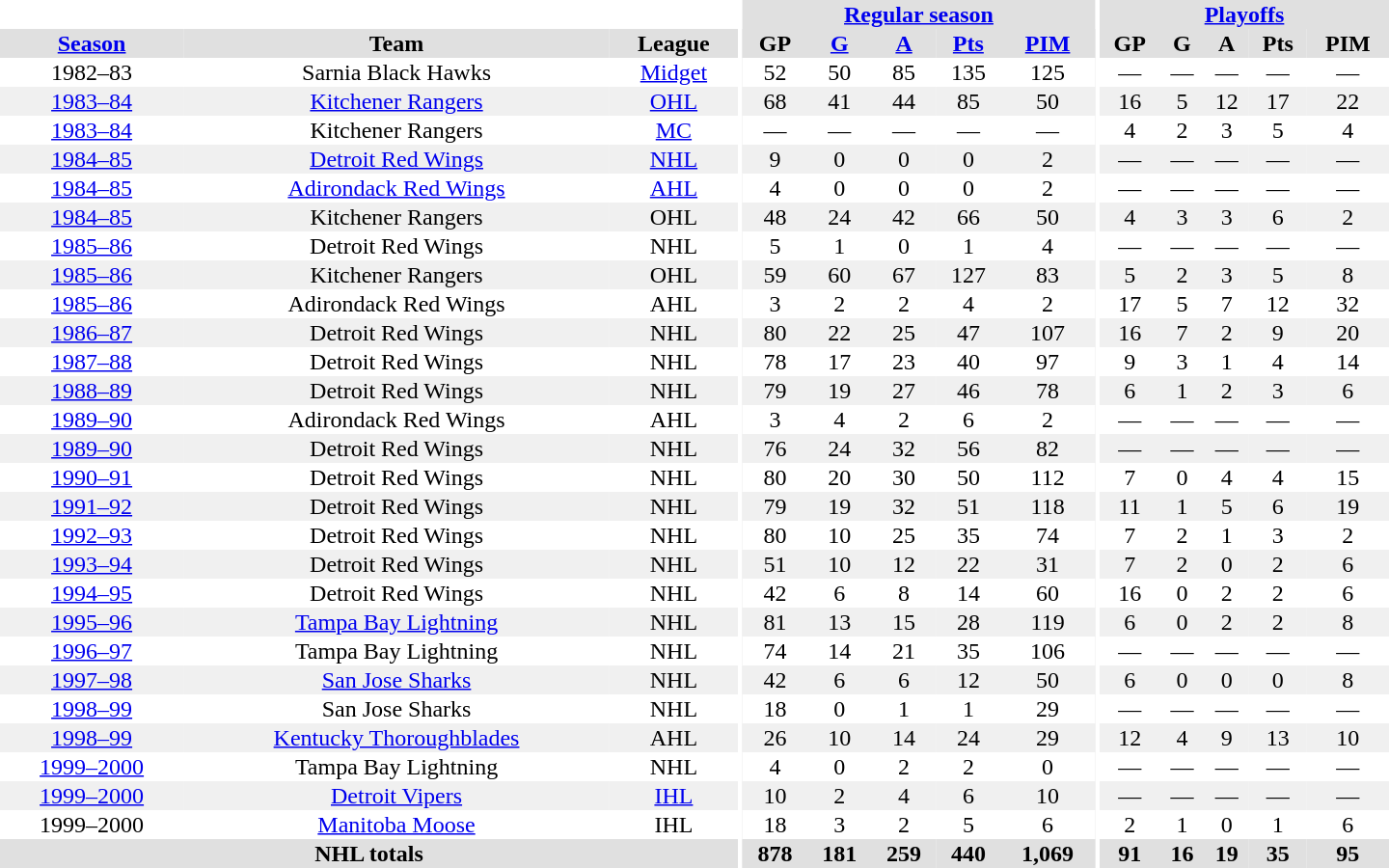<table border="0" cellpadding="1" cellspacing="0" style="text-align:center; width:60em">
<tr bgcolor="#e0e0e0">
<th colspan="3" bgcolor="#ffffff"></th>
<th rowspan="99" bgcolor="#ffffff"></th>
<th colspan="5"><a href='#'>Regular season</a></th>
<th rowspan="99" bgcolor="#ffffff"></th>
<th colspan="5"><a href='#'>Playoffs</a></th>
</tr>
<tr bgcolor="#e0e0e0">
<th><a href='#'>Season</a></th>
<th>Team</th>
<th>League</th>
<th>GP</th>
<th><a href='#'>G</a></th>
<th><a href='#'>A</a></th>
<th><a href='#'>Pts</a></th>
<th><a href='#'>PIM</a></th>
<th>GP</th>
<th>G</th>
<th>A</th>
<th>Pts</th>
<th>PIM</th>
</tr>
<tr>
<td>1982–83</td>
<td>Sarnia Black Hawks</td>
<td><a href='#'>Midget</a></td>
<td>52</td>
<td>50</td>
<td>85</td>
<td>135</td>
<td>125</td>
<td>—</td>
<td>—</td>
<td>—</td>
<td>—</td>
<td>—</td>
</tr>
<tr bgcolor="#f0f0f0">
<td><a href='#'>1983–84</a></td>
<td><a href='#'>Kitchener Rangers</a></td>
<td><a href='#'>OHL</a></td>
<td>68</td>
<td>41</td>
<td>44</td>
<td>85</td>
<td>50</td>
<td>16</td>
<td>5</td>
<td>12</td>
<td>17</td>
<td>22</td>
</tr>
<tr>
<td><a href='#'>1983–84</a></td>
<td>Kitchener Rangers</td>
<td><a href='#'>MC</a></td>
<td>—</td>
<td>—</td>
<td>—</td>
<td>—</td>
<td>—</td>
<td>4</td>
<td>2</td>
<td>3</td>
<td>5</td>
<td>4</td>
</tr>
<tr bgcolor="#f0f0f0">
<td><a href='#'>1984–85</a></td>
<td><a href='#'>Detroit Red Wings</a></td>
<td><a href='#'>NHL</a></td>
<td>9</td>
<td>0</td>
<td>0</td>
<td>0</td>
<td>2</td>
<td>—</td>
<td>—</td>
<td>—</td>
<td>—</td>
<td>—</td>
</tr>
<tr>
<td><a href='#'>1984–85</a></td>
<td><a href='#'>Adirondack Red Wings</a></td>
<td><a href='#'>AHL</a></td>
<td>4</td>
<td>0</td>
<td>0</td>
<td>0</td>
<td>2</td>
<td>—</td>
<td>—</td>
<td>—</td>
<td>—</td>
<td>—</td>
</tr>
<tr bgcolor="#f0f0f0">
<td><a href='#'>1984–85</a></td>
<td>Kitchener Rangers</td>
<td>OHL</td>
<td>48</td>
<td>24</td>
<td>42</td>
<td>66</td>
<td>50</td>
<td>4</td>
<td>3</td>
<td>3</td>
<td>6</td>
<td>2</td>
</tr>
<tr>
<td><a href='#'>1985–86</a></td>
<td>Detroit Red Wings</td>
<td>NHL</td>
<td>5</td>
<td>1</td>
<td>0</td>
<td>1</td>
<td>4</td>
<td>—</td>
<td>—</td>
<td>—</td>
<td>—</td>
<td>—</td>
</tr>
<tr bgcolor="#f0f0f0">
<td><a href='#'>1985–86</a></td>
<td>Kitchener Rangers</td>
<td>OHL</td>
<td>59</td>
<td>60</td>
<td>67</td>
<td>127</td>
<td>83</td>
<td>5</td>
<td>2</td>
<td>3</td>
<td>5</td>
<td>8</td>
</tr>
<tr>
<td><a href='#'>1985–86</a></td>
<td>Adirondack Red Wings</td>
<td>AHL</td>
<td>3</td>
<td>2</td>
<td>2</td>
<td>4</td>
<td>2</td>
<td>17</td>
<td>5</td>
<td>7</td>
<td>12</td>
<td>32</td>
</tr>
<tr bgcolor="#f0f0f0">
<td><a href='#'>1986–87</a></td>
<td>Detroit Red Wings</td>
<td>NHL</td>
<td>80</td>
<td>22</td>
<td>25</td>
<td>47</td>
<td>107</td>
<td>16</td>
<td>7</td>
<td>2</td>
<td>9</td>
<td>20</td>
</tr>
<tr>
<td><a href='#'>1987–88</a></td>
<td>Detroit Red Wings</td>
<td>NHL</td>
<td>78</td>
<td>17</td>
<td>23</td>
<td>40</td>
<td>97</td>
<td>9</td>
<td>3</td>
<td>1</td>
<td>4</td>
<td>14</td>
</tr>
<tr bgcolor="#f0f0f0">
<td><a href='#'>1988–89</a></td>
<td>Detroit Red Wings</td>
<td>NHL</td>
<td>79</td>
<td>19</td>
<td>27</td>
<td>46</td>
<td>78</td>
<td>6</td>
<td>1</td>
<td>2</td>
<td>3</td>
<td>6</td>
</tr>
<tr>
<td><a href='#'>1989–90</a></td>
<td>Adirondack Red Wings</td>
<td>AHL</td>
<td>3</td>
<td>4</td>
<td>2</td>
<td>6</td>
<td>2</td>
<td>—</td>
<td>—</td>
<td>—</td>
<td>—</td>
<td>—</td>
</tr>
<tr bgcolor="#f0f0f0">
<td><a href='#'>1989–90</a></td>
<td>Detroit Red Wings</td>
<td>NHL</td>
<td>76</td>
<td>24</td>
<td>32</td>
<td>56</td>
<td>82</td>
<td>—</td>
<td>—</td>
<td>—</td>
<td>—</td>
<td>—</td>
</tr>
<tr>
<td><a href='#'>1990–91</a></td>
<td>Detroit Red Wings</td>
<td>NHL</td>
<td>80</td>
<td>20</td>
<td>30</td>
<td>50</td>
<td>112</td>
<td>7</td>
<td>0</td>
<td>4</td>
<td>4</td>
<td>15</td>
</tr>
<tr bgcolor="#f0f0f0">
<td><a href='#'>1991–92</a></td>
<td>Detroit Red Wings</td>
<td>NHL</td>
<td>79</td>
<td>19</td>
<td>32</td>
<td>51</td>
<td>118</td>
<td>11</td>
<td>1</td>
<td>5</td>
<td>6</td>
<td>19</td>
</tr>
<tr>
<td><a href='#'>1992–93</a></td>
<td>Detroit Red Wings</td>
<td>NHL</td>
<td>80</td>
<td>10</td>
<td>25</td>
<td>35</td>
<td>74</td>
<td>7</td>
<td>2</td>
<td>1</td>
<td>3</td>
<td>2</td>
</tr>
<tr bgcolor="#f0f0f0">
<td><a href='#'>1993–94</a></td>
<td>Detroit Red Wings</td>
<td>NHL</td>
<td>51</td>
<td>10</td>
<td>12</td>
<td>22</td>
<td>31</td>
<td>7</td>
<td>2</td>
<td>0</td>
<td>2</td>
<td>6</td>
</tr>
<tr>
<td><a href='#'>1994–95</a></td>
<td>Detroit Red Wings</td>
<td>NHL</td>
<td>42</td>
<td>6</td>
<td>8</td>
<td>14</td>
<td>60</td>
<td>16</td>
<td>0</td>
<td>2</td>
<td>2</td>
<td>6</td>
</tr>
<tr bgcolor="#f0f0f0">
<td><a href='#'>1995–96</a></td>
<td><a href='#'>Tampa Bay Lightning</a></td>
<td>NHL</td>
<td>81</td>
<td>13</td>
<td>15</td>
<td>28</td>
<td>119</td>
<td>6</td>
<td>0</td>
<td>2</td>
<td>2</td>
<td>8</td>
</tr>
<tr>
<td><a href='#'>1996–97</a></td>
<td>Tampa Bay Lightning</td>
<td>NHL</td>
<td>74</td>
<td>14</td>
<td>21</td>
<td>35</td>
<td>106</td>
<td>—</td>
<td>—</td>
<td>—</td>
<td>—</td>
<td>—</td>
</tr>
<tr bgcolor="#f0f0f0">
<td><a href='#'>1997–98</a></td>
<td><a href='#'>San Jose Sharks</a></td>
<td>NHL</td>
<td>42</td>
<td>6</td>
<td>6</td>
<td>12</td>
<td>50</td>
<td>6</td>
<td>0</td>
<td>0</td>
<td>0</td>
<td>8</td>
</tr>
<tr>
<td><a href='#'>1998–99</a></td>
<td>San Jose Sharks</td>
<td>NHL</td>
<td>18</td>
<td>0</td>
<td>1</td>
<td>1</td>
<td>29</td>
<td>—</td>
<td>—</td>
<td>—</td>
<td>—</td>
<td>—</td>
</tr>
<tr bgcolor="#f0f0f0">
<td><a href='#'>1998–99</a></td>
<td><a href='#'>Kentucky Thoroughblades</a></td>
<td>AHL</td>
<td>26</td>
<td>10</td>
<td>14</td>
<td>24</td>
<td>29</td>
<td>12</td>
<td>4</td>
<td>9</td>
<td>13</td>
<td>10</td>
</tr>
<tr>
<td><a href='#'>1999–2000</a></td>
<td>Tampa Bay Lightning</td>
<td>NHL</td>
<td>4</td>
<td>0</td>
<td>2</td>
<td>2</td>
<td>0</td>
<td>—</td>
<td>—</td>
<td>—</td>
<td>—</td>
<td>—</td>
</tr>
<tr bgcolor="#f0f0f0">
<td><a href='#'>1999–2000</a></td>
<td><a href='#'>Detroit Vipers</a></td>
<td><a href='#'>IHL</a></td>
<td>10</td>
<td>2</td>
<td>4</td>
<td>6</td>
<td>10</td>
<td>—</td>
<td>—</td>
<td>—</td>
<td>—</td>
<td>—</td>
</tr>
<tr>
<td>1999–2000</td>
<td><a href='#'>Manitoba Moose</a></td>
<td>IHL</td>
<td>18</td>
<td>3</td>
<td>2</td>
<td>5</td>
<td>6</td>
<td>2</td>
<td>1</td>
<td>0</td>
<td>1</td>
<td>6</td>
</tr>
<tr bgcolor="#e0e0e0">
<th colspan="3">NHL totals</th>
<th>878</th>
<th>181</th>
<th>259</th>
<th>440</th>
<th>1,069</th>
<th>91</th>
<th>16</th>
<th>19</th>
<th>35</th>
<th>95</th>
</tr>
</table>
